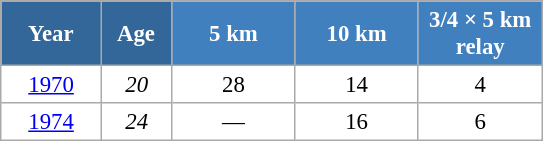<table class="wikitable" style="font-size:95%; text-align:center; border:grey solid 1px; border-collapse:collapse; background:#ffffff;">
<tr>
<th style="background-color:#369; color:white; width:60px;"> Year </th>
<th style="background-color:#369; color:white; width:40px;"> Age </th>
<th style="background-color:#4180be; color:white; width:75px;"> 5 km </th>
<th style="background-color:#4180be; color:white; width:75px;"> 10 km </th>
<th style="background-color:#4180be; color:white; width:75px;"> 3/4 × 5 km <br> relay </th>
</tr>
<tr>
<td><a href='#'>1970</a></td>
<td><em>20</em></td>
<td>28</td>
<td>14</td>
<td>4</td>
</tr>
<tr>
<td><a href='#'>1974</a></td>
<td><em>24</em></td>
<td>—</td>
<td>16</td>
<td>6</td>
</tr>
</table>
